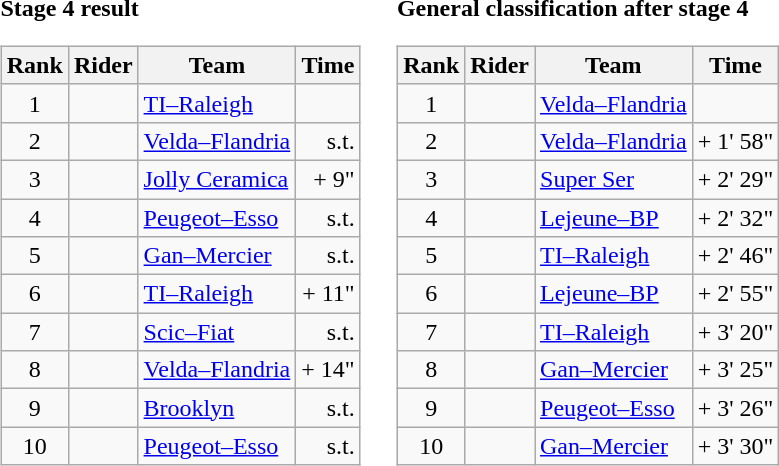<table>
<tr>
<td><strong>Stage 4 result</strong><br><table class="wikitable">
<tr>
<th scope="col">Rank</th>
<th scope="col">Rider</th>
<th scope="col">Team</th>
<th scope="col">Time</th>
</tr>
<tr>
<td style="text-align:center;">1</td>
<td></td>
<td><a href='#'>TI–Raleigh</a></td>
<td style="text-align:right;"></td>
</tr>
<tr>
<td style="text-align:center;">2</td>
<td></td>
<td><a href='#'>Velda–Flandria</a></td>
<td style="text-align:right;">s.t.</td>
</tr>
<tr>
<td style="text-align:center;">3</td>
<td></td>
<td><a href='#'>Jolly Ceramica</a></td>
<td style="text-align:right;">+ 9"</td>
</tr>
<tr>
<td style="text-align:center;">4</td>
<td></td>
<td><a href='#'>Peugeot–Esso</a></td>
<td style="text-align:right;">s.t.</td>
</tr>
<tr>
<td style="text-align:center;">5</td>
<td></td>
<td><a href='#'>Gan–Mercier</a></td>
<td style="text-align:right;">s.t.</td>
</tr>
<tr>
<td style="text-align:center;">6</td>
<td></td>
<td><a href='#'>TI–Raleigh</a></td>
<td style="text-align:right;">+ 11"</td>
</tr>
<tr>
<td style="text-align:center;">7</td>
<td></td>
<td><a href='#'>Scic–Fiat</a></td>
<td style="text-align:right;">s.t.</td>
</tr>
<tr>
<td style="text-align:center;">8</td>
<td></td>
<td><a href='#'>Velda–Flandria</a></td>
<td style="text-align:right;">+ 14"</td>
</tr>
<tr>
<td style="text-align:center;">9</td>
<td></td>
<td><a href='#'>Brooklyn</a></td>
<td style="text-align:right;">s.t.</td>
</tr>
<tr>
<td style="text-align:center;">10</td>
<td></td>
<td><a href='#'>Peugeot–Esso</a></td>
<td style="text-align:right;">s.t.</td>
</tr>
</table>
</td>
<td></td>
<td><strong>General classification after stage 4</strong><br><table class="wikitable">
<tr>
<th scope="col">Rank</th>
<th scope="col">Rider</th>
<th scope="col">Team</th>
<th scope="col">Time</th>
</tr>
<tr>
<td style="text-align:center;">1</td>
<td> </td>
<td><a href='#'>Velda–Flandria</a></td>
<td style="text-align:right;"></td>
</tr>
<tr>
<td style="text-align:center;">2</td>
<td></td>
<td><a href='#'>Velda–Flandria</a></td>
<td style="text-align:right;">+ 1' 58"</td>
</tr>
<tr>
<td style="text-align:center;">3</td>
<td></td>
<td><a href='#'>Super Ser</a></td>
<td style="text-align:right;">+ 2' 29"</td>
</tr>
<tr>
<td style="text-align:center;">4</td>
<td></td>
<td><a href='#'>Lejeune–BP</a></td>
<td style="text-align:right;">+ 2' 32"</td>
</tr>
<tr>
<td style="text-align:center;">5</td>
<td></td>
<td><a href='#'>TI–Raleigh</a></td>
<td style="text-align:right;">+ 2' 46"</td>
</tr>
<tr>
<td style="text-align:center;">6</td>
<td></td>
<td><a href='#'>Lejeune–BP</a></td>
<td style="text-align:right;">+ 2' 55"</td>
</tr>
<tr>
<td style="text-align:center;">7</td>
<td></td>
<td><a href='#'>TI–Raleigh</a></td>
<td style="text-align:right;">+ 3' 20"</td>
</tr>
<tr>
<td style="text-align:center;">8</td>
<td></td>
<td><a href='#'>Gan–Mercier</a></td>
<td style="text-align:right;">+ 3' 25"</td>
</tr>
<tr>
<td style="text-align:center;">9</td>
<td></td>
<td><a href='#'>Peugeot–Esso</a></td>
<td style="text-align:right;">+ 3' 26"</td>
</tr>
<tr>
<td style="text-align:center;">10</td>
<td></td>
<td><a href='#'>Gan–Mercier</a></td>
<td style="text-align:right;">+ 3' 30"</td>
</tr>
</table>
</td>
</tr>
</table>
